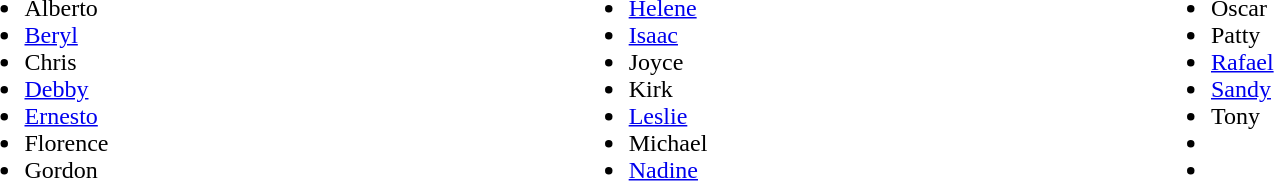<table style="width:90%;">
<tr>
<td><br><ul><li>Alberto</li><li><a href='#'>Beryl</a></li><li>Chris</li><li><a href='#'>Debby</a></li><li><a href='#'>Ernesto</a></li><li>Florence</li><li>Gordon</li></ul></td>
<td><br><ul><li><a href='#'>Helene</a></li><li><a href='#'>Isaac</a></li><li>Joyce</li><li>Kirk</li><li><a href='#'>Leslie</a></li><li>Michael</li><li><a href='#'>Nadine</a></li></ul></td>
<td><br><ul><li>Oscar</li><li>Patty</li><li><a href='#'>Rafael</a></li><li><a href='#'>Sandy</a></li><li>Tony</li><li></li><li></li></ul></td>
</tr>
</table>
